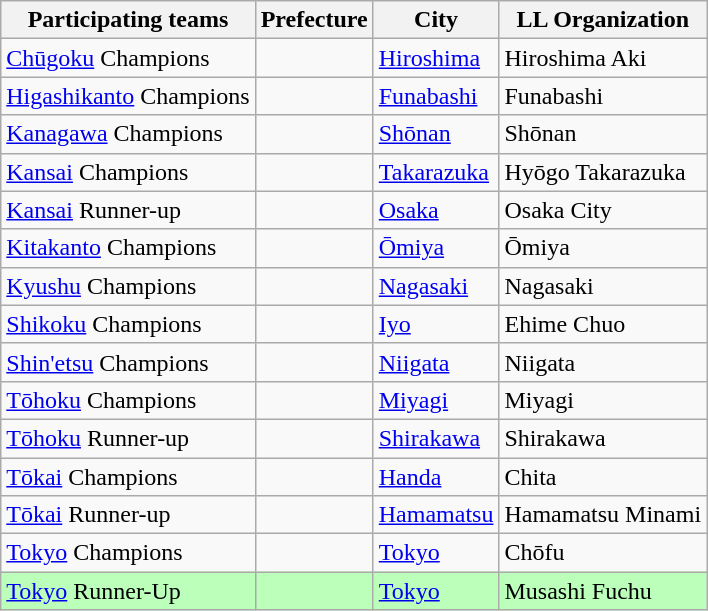<table class="wikitable">
<tr>
<th>Participating teams</th>
<th>Prefecture</th>
<th>City</th>
<th>LL Organization</th>
</tr>
<tr>
<td><a href='#'>Chūgoku</a> Champions</td>
<td><strong></strong></td>
<td><a href='#'>Hiroshima</a></td>
<td>Hiroshima Aki</td>
</tr>
<tr>
<td><a href='#'>Higashikanto</a> Champions</td>
<td><strong></strong></td>
<td><a href='#'>Funabashi</a></td>
<td>Funabashi</td>
</tr>
<tr>
<td><a href='#'>Kanagawa</a> Champions</td>
<td><strong></strong></td>
<td><a href='#'>Shōnan</a></td>
<td>Shōnan</td>
</tr>
<tr>
<td><a href='#'>Kansai</a> Champions</td>
<td><strong></strong></td>
<td><a href='#'>Takarazuka</a></td>
<td>Hyōgo Takarazuka</td>
</tr>
<tr>
<td><a href='#'>Kansai</a> Runner-up</td>
<td><strong></strong></td>
<td><a href='#'>Osaka</a></td>
<td>Osaka City</td>
</tr>
<tr>
<td><a href='#'>Kitakanto</a> Champions</td>
<td><strong></strong></td>
<td><a href='#'>Ōmiya</a></td>
<td>Ōmiya</td>
</tr>
<tr>
<td><a href='#'>Kyushu</a> Champions</td>
<td><strong></strong></td>
<td><a href='#'>Nagasaki</a></td>
<td>Nagasaki</td>
</tr>
<tr>
<td><a href='#'>Shikoku</a> Champions</td>
<td><strong></strong></td>
<td><a href='#'>Iyo</a></td>
<td>Ehime Chuo</td>
</tr>
<tr>
<td><a href='#'>Shin'etsu</a> Champions</td>
<td><strong></strong></td>
<td><a href='#'>Niigata</a></td>
<td>Niigata</td>
</tr>
<tr>
<td><a href='#'>Tōhoku</a> Champions</td>
<td><strong></strong></td>
<td><a href='#'>Miyagi</a></td>
<td>Miyagi</td>
</tr>
<tr>
<td><a href='#'>Tōhoku</a> Runner-up</td>
<td><strong></strong></td>
<td><a href='#'>Shirakawa</a></td>
<td>Shirakawa</td>
</tr>
<tr>
<td><a href='#'>Tōkai</a> Champions</td>
<td><strong></strong></td>
<td><a href='#'>Handa</a></td>
<td>Chita</td>
</tr>
<tr>
<td><a href='#'>Tōkai</a> Runner-up</td>
<td><strong></strong></td>
<td><a href='#'>Hamamatsu</a></td>
<td>Hamamatsu Minami</td>
</tr>
<tr>
<td><a href='#'>Tokyo</a> Champions</td>
<td><strong></strong></td>
<td><a href='#'>Tokyo</a></td>
<td>Chōfu</td>
</tr>
<tr bgcolor="bbffbb">
<td><a href='#'>Tokyo</a> Runner-Up</td>
<td><strong></strong></td>
<td><a href='#'>Tokyo</a></td>
<td>Musashi Fuchu</td>
</tr>
</table>
